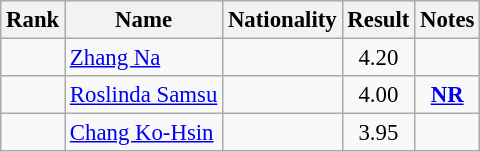<table class="wikitable sortable" style="text-align:center;font-size:95%">
<tr>
<th>Rank</th>
<th>Name</th>
<th>Nationality</th>
<th>Result</th>
<th>Notes</th>
</tr>
<tr>
<td></td>
<td style="text-align:left;"><a href='#'>Zhang Na</a></td>
<td style="text-align:left;"></td>
<td>4.20</td>
<td></td>
</tr>
<tr>
<td></td>
<td style="text-align:left;"><a href='#'>Roslinda Samsu</a></td>
<td style="text-align:left;"></td>
<td>4.00</td>
<td><strong><a href='#'>NR</a></strong></td>
</tr>
<tr>
<td></td>
<td style="text-align:left;"><a href='#'>Chang Ko-Hsin</a></td>
<td style="text-align:left;"></td>
<td>3.95</td>
<td></td>
</tr>
</table>
